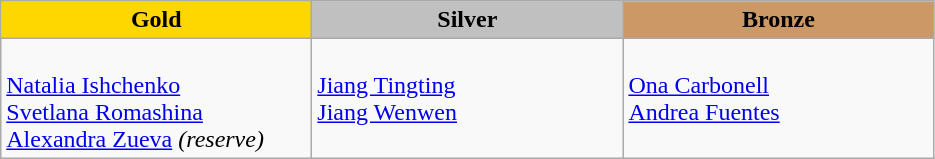<table class="wikitable" style="text-align:left">
<tr align="center">
<td width=200 bgcolor=gold><strong>Gold</strong></td>
<td width=200 bgcolor=silver><strong>Silver</strong></td>
<td width=200 bgcolor=CC9966><strong>Bronze</strong></td>
</tr>
<tr>
<td><br><a href='#'>Natalia Ishchenko</a><br><a href='#'>Svetlana Romashina</a><br><a href='#'>Alexandra Zueva</a> <em>(reserve)</em></td>
<td><br><a href='#'>Jiang Tingting</a><br><a href='#'>Jiang Wenwen</a><br><br></td>
<td><br><a href='#'>Ona Carbonell</a><br><a href='#'>Andrea Fuentes</a><br><br></td>
</tr>
</table>
